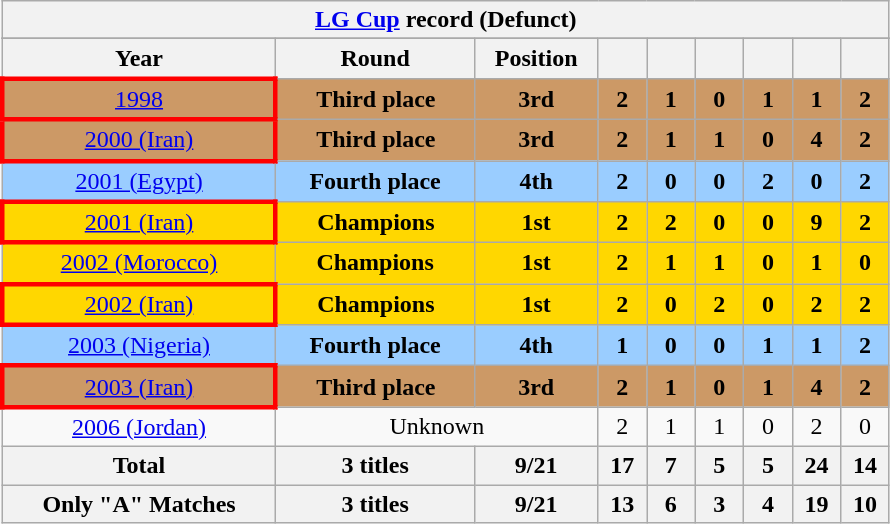<table class="wikitable" style="text-align: center;">
<tr>
<th colspan=10><a href='#'>LG Cup</a> record (Defunct)</th>
</tr>
<tr>
</tr>
<tr>
<th width="175">Year</th>
<th width="125">Round</th>
<th width="75">Position</th>
<th width="25"></th>
<th width="25"></th>
<th width="25"></th>
<th width="25"></th>
<th width="25"></th>
<th width="25"></th>
</tr>
<tr bgcolor=#c96>
<td style="border: 3px solid red"> <a href='#'>1998</a></td>
<td><strong>Third place</strong></td>
<td><strong>3rd</strong></td>
<td><strong>2</strong></td>
<td><strong>1</strong></td>
<td><strong>0</strong></td>
<td><strong>1</strong></td>
<td><strong>1</strong></td>
<td><strong>2</strong></td>
</tr>
<tr bgcolor=#c96>
<td style="border: 3px solid red"> <a href='#'>2000 (Iran)</a></td>
<td><strong>Third place</strong></td>
<td><strong>3rd</strong></td>
<td><strong>2</strong></td>
<td><strong>1</strong></td>
<td><strong>1</strong></td>
<td><strong>0</strong></td>
<td><strong>4</strong></td>
<td><strong>2</strong></td>
</tr>
<tr bgcolor=#9acdff>
<td> <a href='#'>2001 (Egypt)</a></td>
<td><strong>Fourth place</strong></td>
<td><strong>4th</strong></td>
<td><strong>2</strong></td>
<td><strong>0</strong></td>
<td><strong>0</strong></td>
<td><strong>2</strong></td>
<td><strong>0</strong></td>
<td><strong>2</strong></td>
</tr>
<tr bgcolor=Gold>
<td style="border: 3px solid red"> <a href='#'>2001 (Iran)</a></td>
<td><strong>Champions</strong></td>
<td><strong>1st</strong></td>
<td><strong>2</strong></td>
<td><strong>2</strong></td>
<td><strong>0</strong></td>
<td><strong>0</strong></td>
<td><strong>9</strong></td>
<td><strong>2</strong></td>
</tr>
<tr bgcolor=Gold>
<td> <a href='#'>2002 (Morocco)</a></td>
<td><strong>Champions</strong></td>
<td><strong>1st</strong></td>
<td><strong>2</strong></td>
<td><strong>1</strong></td>
<td><strong>1</strong></td>
<td><strong>0</strong></td>
<td><strong>1</strong></td>
<td><strong>0</strong></td>
</tr>
<tr bgcolor=Gold>
<td style="border: 3px solid red"> <a href='#'>2002 (Iran)</a></td>
<td><strong>Champions</strong></td>
<td><strong>1st</strong></td>
<td><strong>2</strong></td>
<td><strong>0</strong></td>
<td><strong>2</strong></td>
<td><strong>0</strong></td>
<td><strong>2</strong></td>
<td><strong>2</strong></td>
</tr>
<tr bgcolor=#9acdff>
<td> <a href='#'>2003 (Nigeria)</a></td>
<td><strong>Fourth place</strong></td>
<td><strong>4th</strong></td>
<td><strong>1</strong></td>
<td><strong>0</strong></td>
<td><strong>0</strong></td>
<td><strong>1</strong></td>
<td><strong>1</strong></td>
<td><strong>2</strong></td>
</tr>
<tr bgcolor=#c96>
<td style="border: 3px solid red"> <a href='#'>2003 (Iran)</a></td>
<td><strong>Third place</strong></td>
<td><strong>3rd</strong></td>
<td><strong>2</strong></td>
<td><strong>1</strong></td>
<td><strong>0</strong></td>
<td><strong>1</strong></td>
<td><strong>4</strong></td>
<td><strong>2</strong></td>
</tr>
<tr>
<td> <a href='#'>2006 (Jordan)</a></td>
<td colspan=2>Unknown</td>
<td>2</td>
<td>1</td>
<td>1</td>
<td>0</td>
<td>2</td>
<td>0</td>
</tr>
<tr>
<th>Total</th>
<th>3 titles</th>
<th>9/21</th>
<th>17</th>
<th>7</th>
<th>5</th>
<th>5</th>
<th>24</th>
<th>14</th>
</tr>
<tr>
<th>Only "A" Matches</th>
<th>3 titles</th>
<th>9/21</th>
<th>13</th>
<th>6</th>
<th>3</th>
<th>4</th>
<th>19</th>
<th>10</th>
</tr>
</table>
